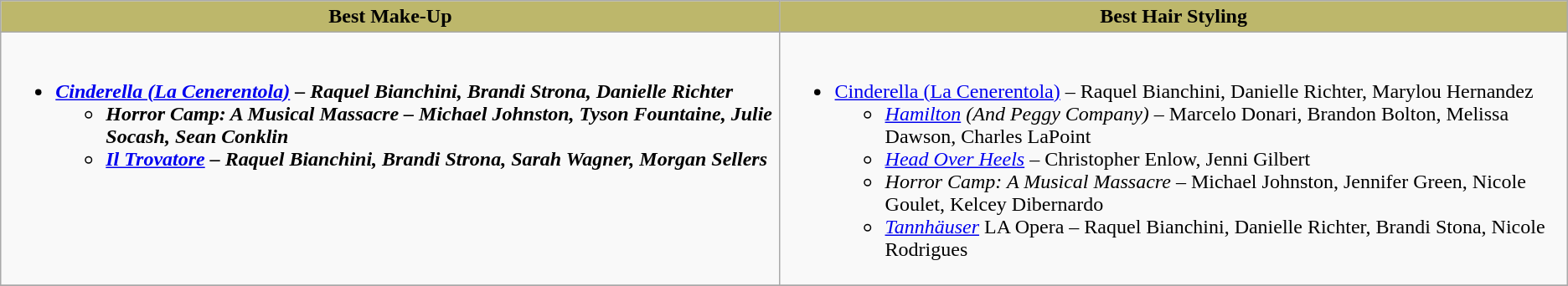<table class=wikitable>
<tr>
<th style="background:#BDB76B;">Best Make-Up</th>
<th style="background:#BDB76B;">Best Hair Styling</th>
</tr>
<tr>
<td valign="top"><br><ul><li><strong><em><a href='#'>Cinderella (La Cenerentola)</a><em> – Raquel Bianchini, Brandi Strona, Danielle Richter<strong><ul><li></em>Horror Camp: A Musical Massacre<em> – Michael Johnston, Tyson Fountaine, Julie Socash, Sean Conklin</li><li></em><a href='#'>Il Trovatore</a><em> – Raquel Bianchini, Brandi Strona, Sarah Wagner, Morgan Sellers</li></ul></li></ul></td>
<td valign="top"><br><ul><li></em></strong><a href='#'>Cinderella (La Cenerentola)</a></em> – Raquel Bianchini, Danielle Richter, Marylou Hernandez</strong><ul><li><em><a href='#'>Hamilton</a> (And Peggy Company)</em> – Marcelo Donari, Brandon Bolton, Melissa Dawson, Charles LaPoint</li><li><em><a href='#'>Head Over Heels</a></em> – Christopher Enlow, Jenni Gilbert</li><li><em>Horror Camp: A Musical Massacre</em> – Michael Johnston, Jennifer Green, Nicole Goulet, Kelcey Dibernardo</li><li><em><a href='#'>Tannhäuser</a></em> LA Opera – Raquel Bianchini, Danielle Richter, Brandi Stona, Nicole Rodrigues</li></ul></li></ul></td>
</tr>
<tr>
</tr>
</table>
